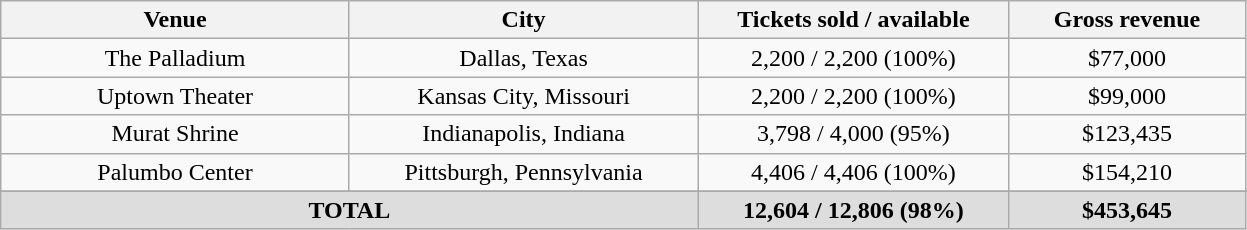<table class="wikitable" style="text-align:center">
<tr>
<th style="width:225px;">Venue</th>
<th style="width:225px;">City</th>
<th style="width:200px;">Tickets sold / available</th>
<th style="width:150px;">Gross revenue</th>
</tr>
<tr>
<td>The Palladium</td>
<td>Dallas, Texas</td>
<td>2,200 / 2,200 (100%)</td>
<td>$77,000</td>
</tr>
<tr>
<td>Uptown Theater</td>
<td>Kansas City, Missouri</td>
<td>2,200 / 2,200 (100%)</td>
<td>$99,000</td>
</tr>
<tr>
<td>Murat Shrine</td>
<td>Indianapolis, Indiana</td>
<td>3,798 / 4,000 (95%)</td>
<td>$123,435</td>
</tr>
<tr>
<td>Palumbo Center</td>
<td>Pittsburgh, Pennsylvania</td>
<td>4,406 / 4,406 (100%)</td>
<td>$154,210</td>
</tr>
<tr>
</tr>
<tr style="background:#ddd;">
<td colspan="2"><strong>TOTAL</strong></td>
<td><strong>12,604 / 12,806 (98%)</strong></td>
<td><strong>$453,645</strong></td>
</tr>
</table>
